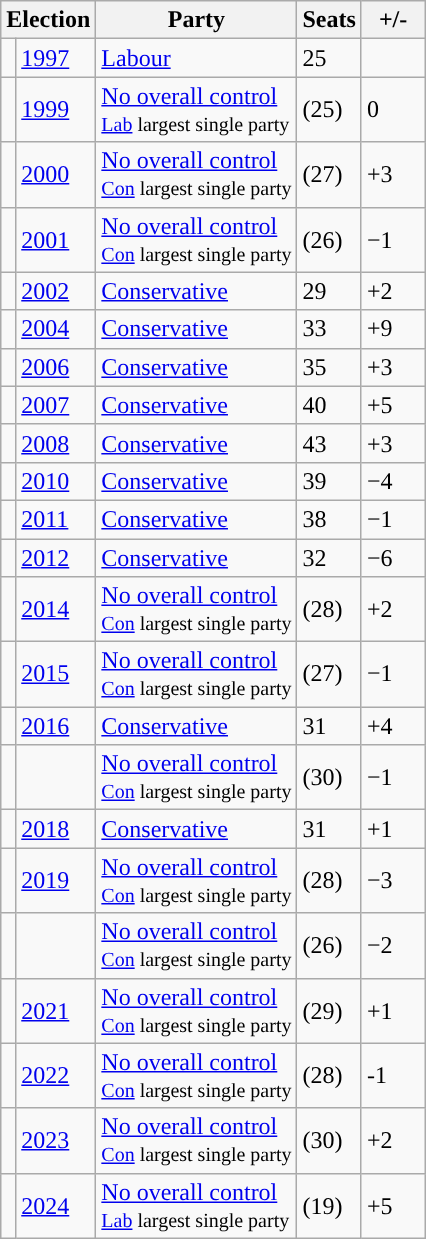<table class="wikitable">
<tr>
<th colspan="2">Election</th>
<th>Party</th>
<th>Seats</th>
<th>  +/-  </th>
</tr>
<tr>
<td style="background-color: "></td>
<td><a href='#'>1997</a></td>
<td><a href='#'>Labour</a></td>
<td>25</td>
<td></td>
</tr>
<tr>
<td style="background-color: "></td>
<td><a href='#'>1999</a></td>
<td><a href='#'>No overall control</a><br> <small><a href='#'>Lab</a> largest single party</small></td>
<td>(25)</td>
<td>0</td>
</tr>
<tr>
<td style="background-color: "></td>
<td><a href='#'>2000</a></td>
<td><a href='#'>No overall control</a><br> <small><a href='#'>Con</a> largest single party</small></td>
<td>(27)</td>
<td>+3</td>
</tr>
<tr>
<td style="background-color: "></td>
<td><a href='#'>2001</a></td>
<td><a href='#'>No overall control</a><br> <small><a href='#'>Con</a> largest single party</small></td>
<td>(26)</td>
<td>−1</td>
</tr>
<tr>
<td style="background-color: "></td>
<td><a href='#'>2002</a></td>
<td><a href='#'>Conservative</a></td>
<td>29</td>
<td>+2</td>
</tr>
<tr>
<td style="background-color: "></td>
<td><a href='#'>2004</a></td>
<td><a href='#'>Conservative</a></td>
<td>33</td>
<td>+9</td>
</tr>
<tr>
<td style="background-color: "></td>
<td><a href='#'>2006</a></td>
<td><a href='#'>Conservative</a></td>
<td>35</td>
<td>+3</td>
</tr>
<tr>
<td style="background-color: "></td>
<td><a href='#'>2007</a></td>
<td><a href='#'>Conservative</a></td>
<td>40</td>
<td>+5</td>
</tr>
<tr>
<td style="background-color: "></td>
<td><a href='#'>2008</a></td>
<td><a href='#'>Conservative</a></td>
<td>43</td>
<td>+3</td>
</tr>
<tr>
<td style="background-color: "></td>
<td><a href='#'>2010</a></td>
<td><a href='#'>Conservative</a></td>
<td>39</td>
<td>−4</td>
</tr>
<tr>
<td style="background-color: "></td>
<td><a href='#'>2011</a></td>
<td><a href='#'>Conservative</a></td>
<td>38</td>
<td>−1</td>
</tr>
<tr>
<td style="background-color: "></td>
<td><a href='#'>2012</a></td>
<td><a href='#'>Conservative</a></td>
<td>32</td>
<td>−6</td>
</tr>
<tr>
<td style="background-color: "></td>
<td><a href='#'>2014</a></td>
<td><a href='#'>No overall control</a><br> <small><a href='#'>Con</a> largest single party</small></td>
<td>(28)</td>
<td>+2</td>
</tr>
<tr>
<td style="background-color: "></td>
<td><a href='#'>2015</a></td>
<td><a href='#'>No overall control</a><br> <small><a href='#'>Con</a> largest single party</small></td>
<td>(27)</td>
<td>−1</td>
</tr>
<tr>
<td style="background-color: "></td>
<td><a href='#'>2016</a></td>
<td><a href='#'>Conservative</a></td>
<td>31</td>
<td>+4</td>
</tr>
<tr>
<td style="background-color: "></td>
<td></td>
<td><a href='#'>No overall control</a><br> <small><a href='#'>Con</a> largest single party</small></td>
<td>(30)</td>
<td>−1</td>
</tr>
<tr>
<td style="background-color: "></td>
<td><a href='#'>2018</a></td>
<td><a href='#'>Conservative</a></td>
<td>31</td>
<td>+1</td>
</tr>
<tr>
<td style="background-color: "></td>
<td><a href='#'>2019</a></td>
<td><a href='#'>No overall control</a><br> <small><a href='#'>Con</a> largest single party</small></td>
<td>(28)</td>
<td>−3</td>
</tr>
<tr>
<td style="background-color: "></td>
<td></td>
<td><a href='#'>No overall control</a><br> <small><a href='#'>Con</a> largest single party</small></td>
<td>(26)</td>
<td>−2</td>
</tr>
<tr>
<td style="background-color: "></td>
<td><a href='#'>2021</a></td>
<td><a href='#'>No overall control</a><br> <small><a href='#'>Con</a> largest single party</small></td>
<td>(29)</td>
<td>+1</td>
</tr>
<tr>
<td style="background-color: "></td>
<td><a href='#'>2022</a></td>
<td><a href='#'>No overall control</a><br> <small><a href='#'>Con</a> largest single party</small></td>
<td>(28)</td>
<td>-1</td>
</tr>
<tr>
<td style="background-color: "></td>
<td><a href='#'>2023</a></td>
<td><a href='#'>No overall control</a><br> <small><a href='#'>Con</a> largest single party</small></td>
<td>(30)</td>
<td>+2</td>
</tr>
<tr>
<td style="background-color: "></td>
<td><a href='#'>2024</a></td>
<td><a href='#'>No overall control</a><br> <small><a href='#'>Lab</a> largest single party</small></td>
<td>(19)</td>
<td>+5</td>
</tr>
</table>
